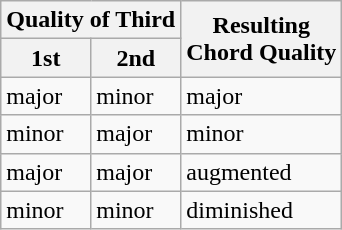<table class="wikitable">
<tr>
<th colspan="2">Quality of Third</th>
<th rowspan="2">Resulting<br>Chord Quality</th>
</tr>
<tr>
<th>1st</th>
<th>2nd</th>
</tr>
<tr>
<td>major</td>
<td>minor</td>
<td>major</td>
</tr>
<tr>
<td>minor</td>
<td>major</td>
<td>minor</td>
</tr>
<tr>
<td>major</td>
<td>major</td>
<td>augmented</td>
</tr>
<tr>
<td>minor</td>
<td>minor</td>
<td>diminished</td>
</tr>
</table>
